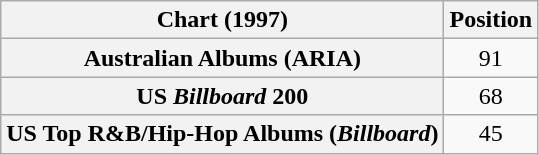<table class="wikitable sortable plainrowheaders" style="text-align:center">
<tr>
<th scope="col">Chart (1997)</th>
<th scope="col">Position</th>
</tr>
<tr>
<th scope="row">Australian Albums (ARIA)</th>
<td>91</td>
</tr>
<tr>
<th scope="row">US <em>Billboard</em> 200</th>
<td>68</td>
</tr>
<tr>
<th scope="row">US Top R&B/Hip-Hop Albums (<em>Billboard</em>)</th>
<td>45</td>
</tr>
</table>
